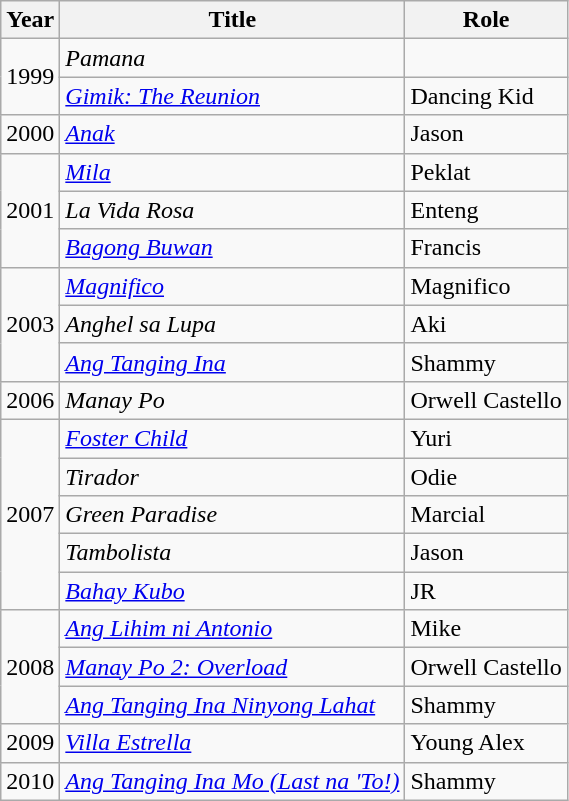<table class="wikitable sortable">
<tr>
<th>Year</th>
<th>Title</th>
<th>Role</th>
</tr>
<tr>
<td rowspan="2">1999</td>
<td><em>Pamana</em></td>
<td></td>
</tr>
<tr>
<td><em><a href='#'>Gimik: The Reunion</a></em></td>
<td>Dancing Kid</td>
</tr>
<tr>
<td>2000</td>
<td><em><a href='#'>Anak</a></em></td>
<td>Jason</td>
</tr>
<tr>
<td rowspan="3">2001</td>
<td><em><a href='#'>Mila</a></em></td>
<td>Peklat</td>
</tr>
<tr>
<td><em>La Vida Rosa</em></td>
<td>Enteng</td>
</tr>
<tr>
<td><em><a href='#'>Bagong Buwan</a></em></td>
<td>Francis</td>
</tr>
<tr>
<td rowspan="3">2003</td>
<td><em><a href='#'>Magnifico</a></em></td>
<td>Magnifico</td>
</tr>
<tr>
<td><em>Anghel sa Lupa</em></td>
<td>Aki</td>
</tr>
<tr>
<td><em><a href='#'>Ang Tanging Ina</a></em></td>
<td>Shammy</td>
</tr>
<tr>
<td>2006</td>
<td><em>Manay Po</em></td>
<td>Orwell Castello</td>
</tr>
<tr>
<td rowspan="5">2007</td>
<td><em><a href='#'>Foster Child</a></em></td>
<td>Yuri</td>
</tr>
<tr>
<td><em>Tirador</em></td>
<td>Odie</td>
</tr>
<tr>
<td><em>Green Paradise</em></td>
<td>Marcial</td>
</tr>
<tr>
<td><em>Tambolista</em></td>
<td>Jason</td>
</tr>
<tr>
<td><em><a href='#'>Bahay Kubo</a></em></td>
<td>JR</td>
</tr>
<tr>
<td rowspan="3">2008</td>
<td><em><a href='#'>Ang Lihim ni Antonio</a></em></td>
<td>Mike</td>
</tr>
<tr>
<td><em><a href='#'>Manay Po 2: Overload</a></em></td>
<td>Orwell Castello</td>
</tr>
<tr>
<td><em><a href='#'>Ang Tanging Ina Ninyong Lahat</a></em></td>
<td>Shammy</td>
</tr>
<tr>
<td>2009</td>
<td><em><a href='#'>Villa Estrella</a></em></td>
<td>Young Alex</td>
</tr>
<tr>
<td>2010</td>
<td><em><a href='#'>Ang Tanging Ina Mo (Last na 'To!)</a></em></td>
<td>Shammy</td>
</tr>
</table>
